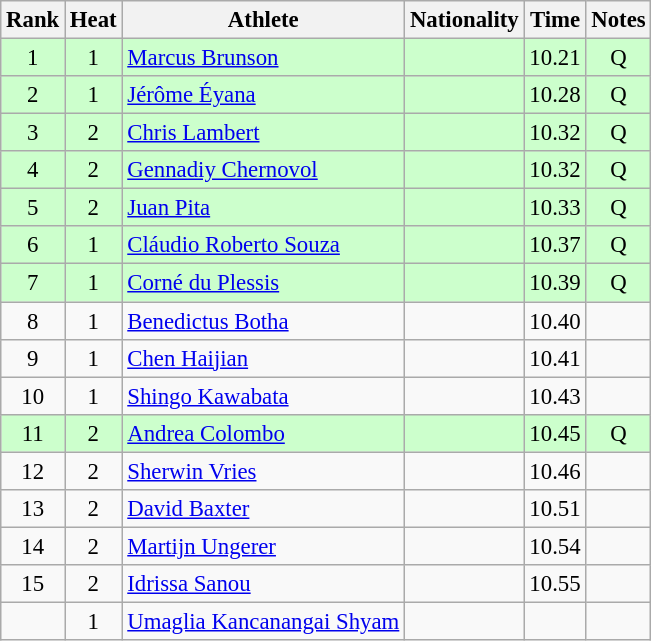<table class="wikitable sortable" style="text-align:center;font-size:95%">
<tr>
<th>Rank</th>
<th>Heat</th>
<th>Athlete</th>
<th>Nationality</th>
<th>Time</th>
<th>Notes</th>
</tr>
<tr bgcolor=ccffcc>
<td>1</td>
<td>1</td>
<td align="left"><a href='#'>Marcus Brunson</a></td>
<td align=left></td>
<td>10.21</td>
<td>Q</td>
</tr>
<tr bgcolor=ccffcc>
<td>2</td>
<td>1</td>
<td align="left"><a href='#'>Jérôme Éyana</a></td>
<td align=left></td>
<td>10.28</td>
<td>Q</td>
</tr>
<tr bgcolor=ccffcc>
<td>3</td>
<td>2</td>
<td align="left"><a href='#'>Chris Lambert</a></td>
<td align=left></td>
<td>10.32</td>
<td>Q</td>
</tr>
<tr bgcolor=ccffcc>
<td>4</td>
<td>2</td>
<td align="left"><a href='#'>Gennadiy Chernovol</a></td>
<td align=left></td>
<td>10.32</td>
<td>Q</td>
</tr>
<tr bgcolor=ccffcc>
<td>5</td>
<td>2</td>
<td align="left"><a href='#'>Juan Pita</a></td>
<td align=left></td>
<td>10.33</td>
<td>Q</td>
</tr>
<tr bgcolor=ccffcc>
<td>6</td>
<td>1</td>
<td align="left"><a href='#'>Cláudio Roberto Souza</a></td>
<td align=left></td>
<td>10.37</td>
<td>Q</td>
</tr>
<tr bgcolor=ccffcc>
<td>7</td>
<td>1</td>
<td align="left"><a href='#'>Corné du Plessis</a></td>
<td align=left></td>
<td>10.39</td>
<td>Q</td>
</tr>
<tr>
<td>8</td>
<td>1</td>
<td align="left"><a href='#'>Benedictus Botha</a></td>
<td align=left></td>
<td>10.40</td>
<td></td>
</tr>
<tr>
<td>9</td>
<td>1</td>
<td align="left"><a href='#'>Chen Haijian</a></td>
<td align=left></td>
<td>10.41</td>
<td></td>
</tr>
<tr>
<td>10</td>
<td>1</td>
<td align="left"><a href='#'>Shingo Kawabata</a></td>
<td align=left></td>
<td>10.43</td>
<td></td>
</tr>
<tr bgcolor=ccffcc>
<td>11</td>
<td>2</td>
<td align="left"><a href='#'>Andrea Colombo</a></td>
<td align=left></td>
<td>10.45</td>
<td>Q</td>
</tr>
<tr>
<td>12</td>
<td>2</td>
<td align="left"><a href='#'>Sherwin Vries</a></td>
<td align=left></td>
<td>10.46</td>
<td></td>
</tr>
<tr>
<td>13</td>
<td>2</td>
<td align="left"><a href='#'>David Baxter</a></td>
<td align=left></td>
<td>10.51</td>
<td></td>
</tr>
<tr>
<td>14</td>
<td>2</td>
<td align="left"><a href='#'>Martijn Ungerer</a></td>
<td align=left></td>
<td>10.54</td>
<td></td>
</tr>
<tr>
<td>15</td>
<td>2</td>
<td align="left"><a href='#'>Idrissa Sanou</a></td>
<td align=left></td>
<td>10.55</td>
<td></td>
</tr>
<tr>
<td></td>
<td>1</td>
<td align="left"><a href='#'>Umaglia Kancanangai Shyam</a></td>
<td align=left></td>
<td></td>
<td></td>
</tr>
</table>
